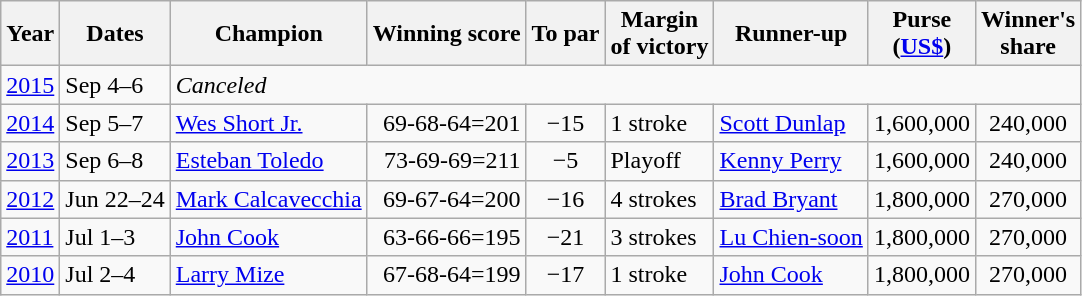<table class="wikitable">
<tr>
<th>Year</th>
<th>Dates</th>
<th>Champion</th>
<th>Winning score</th>
<th>To par</th>
<th>Margin<br>of victory</th>
<th>Runner-up</th>
<th>Purse<br>(<a href='#'>US$</a>)</th>
<th>Winner's<br>share</th>
</tr>
<tr>
<td><a href='#'>2015</a></td>
<td>Sep 4–6</td>
<td colspan=7><em>Canceled</em></td>
</tr>
<tr>
<td><a href='#'>2014</a></td>
<td>Sep 5–7</td>
<td> <a href='#'>Wes Short Jr.</a></td>
<td align=right>69-68-64=201</td>
<td align=center>−15</td>
<td>1 stroke</td>
<td> <a href='#'>Scott Dunlap</a></td>
<td align=center>1,600,000</td>
<td align=center>240,000</td>
</tr>
<tr>
<td><a href='#'>2013</a></td>
<td>Sep 6–8</td>
<td> <a href='#'>Esteban Toledo</a></td>
<td align=right>73-69-69=211</td>
<td align=center>−5</td>
<td>Playoff</td>
<td> <a href='#'>Kenny Perry</a></td>
<td align=center>1,600,000</td>
<td align=center>240,000</td>
</tr>
<tr>
<td><a href='#'>2012</a></td>
<td>Jun 22–24</td>
<td> <a href='#'>Mark Calcavecchia</a></td>
<td align=right>69-67-64=200</td>
<td align=center>−16</td>
<td>4 strokes</td>
<td> <a href='#'>Brad Bryant</a></td>
<td align=center>1,800,000</td>
<td align=center>270,000</td>
</tr>
<tr>
<td><a href='#'>2011</a></td>
<td>Jul 1–3</td>
<td> <a href='#'>John Cook</a></td>
<td align=right>63-66-66=195</td>
<td align=center>−21</td>
<td>3 strokes</td>
<td> <a href='#'>Lu Chien-soon</a></td>
<td align=center>1,800,000</td>
<td align=center>270,000</td>
</tr>
<tr>
<td><a href='#'>2010</a></td>
<td>Jul 2–4</td>
<td> <a href='#'>Larry Mize</a></td>
<td align=right>67-68-64=199</td>
<td align=center>−17</td>
<td>1 stroke</td>
<td> <a href='#'>John Cook</a></td>
<td align=center>1,800,000</td>
<td align=center>270,000</td>
</tr>
</table>
